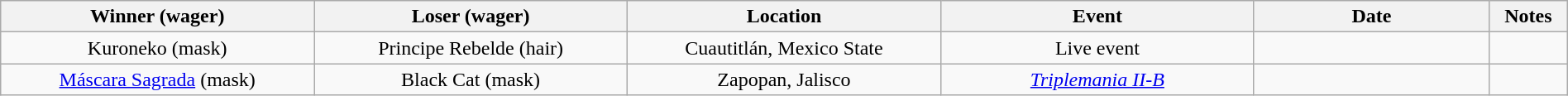<table class="wikitable sortable" width=100%  style="text-align: center">
<tr>
<th width=20% scope="col">Winner (wager)</th>
<th width=20% scope="col">Loser (wager)</th>
<th width=20% scope="col">Location</th>
<th width=20% scope="col">Event</th>
<th width=15% scope="col">Date</th>
<th class="unsortable" width=5% scope="col">Notes</th>
</tr>
<tr>
<td>Kuroneko (mask)</td>
<td>Principe Rebelde (hair)</td>
<td>Cuautitlán, Mexico State</td>
<td>Live event</td>
<td></td>
<td></td>
</tr>
<tr>
<td><a href='#'>Máscara Sagrada</a> (mask)</td>
<td>Black Cat (mask)</td>
<td>Zapopan, Jalisco</td>
<td><em><a href='#'>Triplemania II-B</a></em></td>
<td></td>
<td></td>
</tr>
</table>
